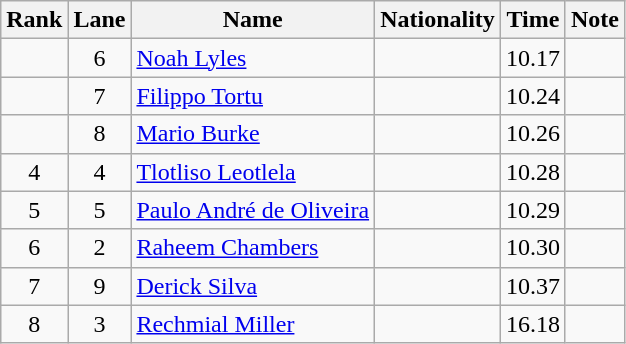<table class="wikitable sortable" style="text-align:center">
<tr>
<th>Rank</th>
<th>Lane</th>
<th>Name</th>
<th>Nationality</th>
<th>Time</th>
<th>Note</th>
</tr>
<tr>
<td></td>
<td>6</td>
<td align=left><a href='#'>Noah Lyles</a></td>
<td align=left></td>
<td>10.17</td>
<td></td>
</tr>
<tr>
<td></td>
<td>7</td>
<td align=left><a href='#'>Filippo Tortu</a></td>
<td align=left></td>
<td>10.24</td>
<td></td>
</tr>
<tr>
<td></td>
<td>8</td>
<td align=left><a href='#'>Mario Burke</a></td>
<td align=left></td>
<td>10.26</td>
<td></td>
</tr>
<tr>
<td>4</td>
<td>4</td>
<td align=left><a href='#'>Tlotliso Leotlela</a></td>
<td align=left></td>
<td>10.28</td>
<td></td>
</tr>
<tr>
<td>5</td>
<td>5</td>
<td align=left><a href='#'>Paulo André de Oliveira</a></td>
<td align=left></td>
<td>10.29</td>
<td></td>
</tr>
<tr>
<td>6</td>
<td>2</td>
<td align=left><a href='#'>Raheem Chambers</a></td>
<td align=left></td>
<td>10.30</td>
<td></td>
</tr>
<tr>
<td>7</td>
<td>9</td>
<td align=left><a href='#'>Derick Silva</a></td>
<td align=left></td>
<td>10.37</td>
<td></td>
</tr>
<tr>
<td>8</td>
<td>3</td>
<td align=left><a href='#'>Rechmial Miller</a></td>
<td align=left></td>
<td>16.18</td>
<td></td>
</tr>
</table>
